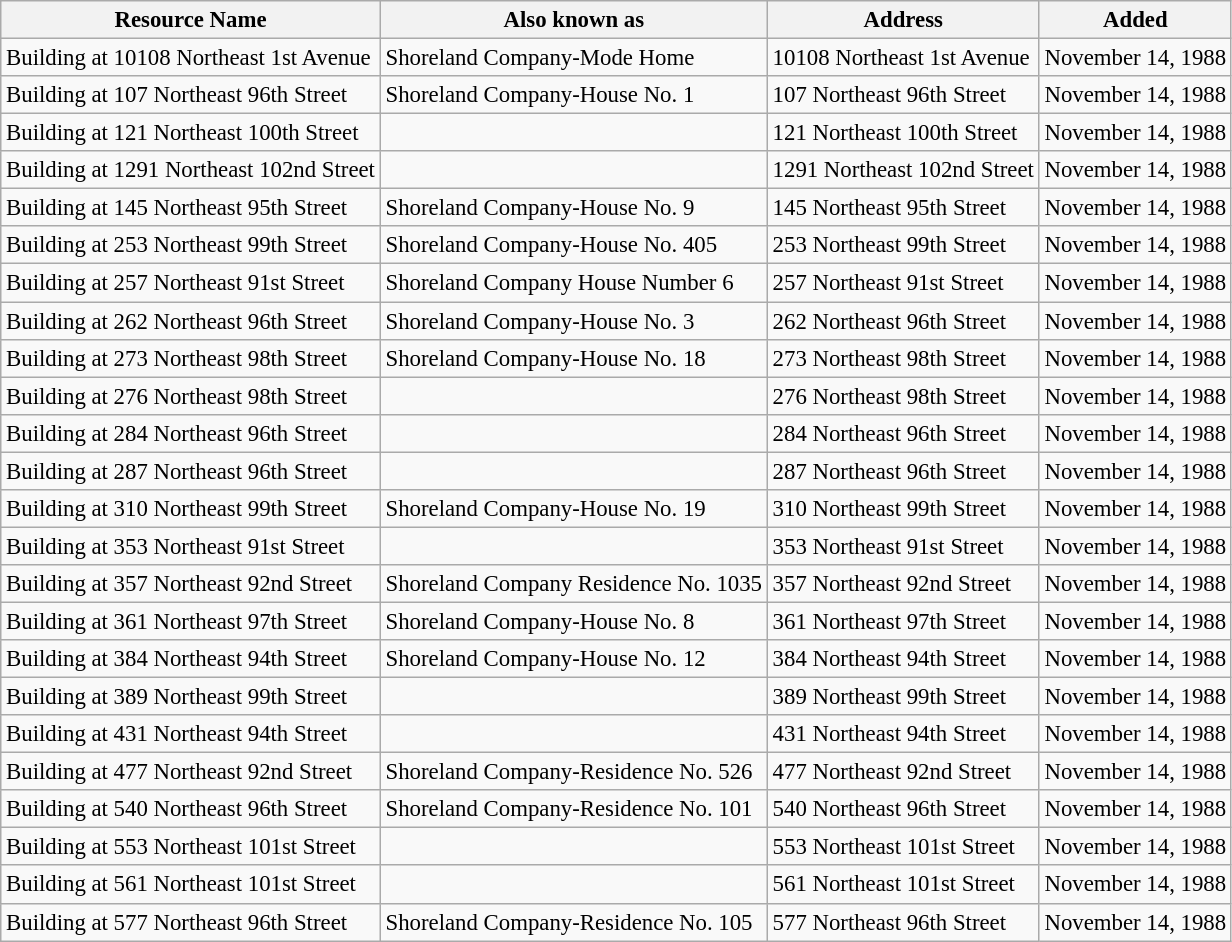<table class="wikitable" style="font-size: 95%;">
<tr>
<th>Resource Name</th>
<th>Also known as</th>
<th>Address</th>
<th>Added</th>
</tr>
<tr>
<td>Building at 10108 Northeast 1st Avenue</td>
<td>Shoreland Company-Mode Home</td>
<td>10108 Northeast 1st Avenue</td>
<td>November 14, 1988</td>
</tr>
<tr>
<td>Building at 107 Northeast 96th Street</td>
<td>Shoreland Company-House No. 1</td>
<td>107 Northeast 96th Street</td>
<td>November 14, 1988</td>
</tr>
<tr>
<td>Building at 121 Northeast 100th Street</td>
<td></td>
<td>121 Northeast 100th Street</td>
<td>November 14, 1988</td>
</tr>
<tr>
<td>Building at 1291 Northeast 102nd Street</td>
<td></td>
<td>1291 Northeast 102nd Street</td>
<td>November 14, 1988</td>
</tr>
<tr>
<td>Building at 145 Northeast 95th Street</td>
<td>Shoreland Company-House No. 9</td>
<td>145 Northeast 95th Street</td>
<td>November 14, 1988</td>
</tr>
<tr>
<td>Building at 253 Northeast 99th Street</td>
<td>Shoreland Company-House No. 405</td>
<td>253 Northeast 99th Street</td>
<td>November 14, 1988</td>
</tr>
<tr>
<td>Building at 257 Northeast 91st Street</td>
<td>Shoreland Company House Number 6</td>
<td>257 Northeast 91st Street</td>
<td>November 14, 1988</td>
</tr>
<tr>
<td>Building at 262 Northeast 96th Street</td>
<td>Shoreland Company-House No. 3</td>
<td>262 Northeast 96th Street</td>
<td>November 14, 1988</td>
</tr>
<tr>
<td>Building at 273 Northeast 98th Street</td>
<td>Shoreland Company-House No. 18</td>
<td>273 Northeast 98th Street</td>
<td>November 14, 1988</td>
</tr>
<tr>
<td>Building at 276 Northeast 98th Street</td>
<td></td>
<td>276 Northeast 98th Street</td>
<td>November 14, 1988</td>
</tr>
<tr>
<td>Building at 284 Northeast 96th Street</td>
<td></td>
<td>284 Northeast 96th Street</td>
<td>November 14, 1988</td>
</tr>
<tr>
<td>Building at 287 Northeast 96th Street</td>
<td></td>
<td>287 Northeast 96th Street</td>
<td>November 14, 1988</td>
</tr>
<tr>
<td>Building at 310 Northeast 99th Street</td>
<td>Shoreland Company-House No. 19</td>
<td>310 Northeast 99th Street</td>
<td>November 14, 1988</td>
</tr>
<tr>
<td>Building at 353 Northeast 91st Street</td>
<td></td>
<td>353 Northeast 91st Street</td>
<td>November 14, 1988</td>
</tr>
<tr>
<td>Building at 357 Northeast 92nd Street</td>
<td>Shoreland Company Residence No. 1035</td>
<td>357 Northeast 92nd Street</td>
<td>November 14, 1988</td>
</tr>
<tr>
<td>Building at 361 Northeast 97th Street</td>
<td>Shoreland Company-House No. 8</td>
<td>361 Northeast 97th Street</td>
<td>November 14, 1988</td>
</tr>
<tr>
<td>Building at 384 Northeast 94th Street</td>
<td>Shoreland Company-House No. 12</td>
<td>384 Northeast 94th Street</td>
<td>November 14, 1988</td>
</tr>
<tr>
<td>Building at 389 Northeast 99th Street</td>
<td></td>
<td>389 Northeast 99th Street</td>
<td>November 14, 1988</td>
</tr>
<tr>
<td>Building at 431 Northeast 94th Street</td>
<td></td>
<td>431 Northeast 94th Street</td>
<td>November 14, 1988</td>
</tr>
<tr>
<td>Building at 477 Northeast 92nd Street</td>
<td>Shoreland Company-Residence No. 526</td>
<td>477 Northeast 92nd Street</td>
<td>November 14, 1988</td>
</tr>
<tr>
<td>Building at 540 Northeast 96th Street</td>
<td>Shoreland Company-Residence No. 101</td>
<td>540 Northeast 96th Street</td>
<td>November 14, 1988</td>
</tr>
<tr>
<td>Building at 553 Northeast 101st Street</td>
<td></td>
<td>553 Northeast 101st Street</td>
<td>November 14, 1988</td>
</tr>
<tr>
<td>Building at 561 Northeast 101st Street</td>
<td></td>
<td>561 Northeast 101st Street</td>
<td>November 14, 1988</td>
</tr>
<tr>
<td>Building at 577 Northeast 96th Street</td>
<td>Shoreland Company-Residence No. 105</td>
<td>577 Northeast 96th Street</td>
<td>November 14, 1988</td>
</tr>
</table>
